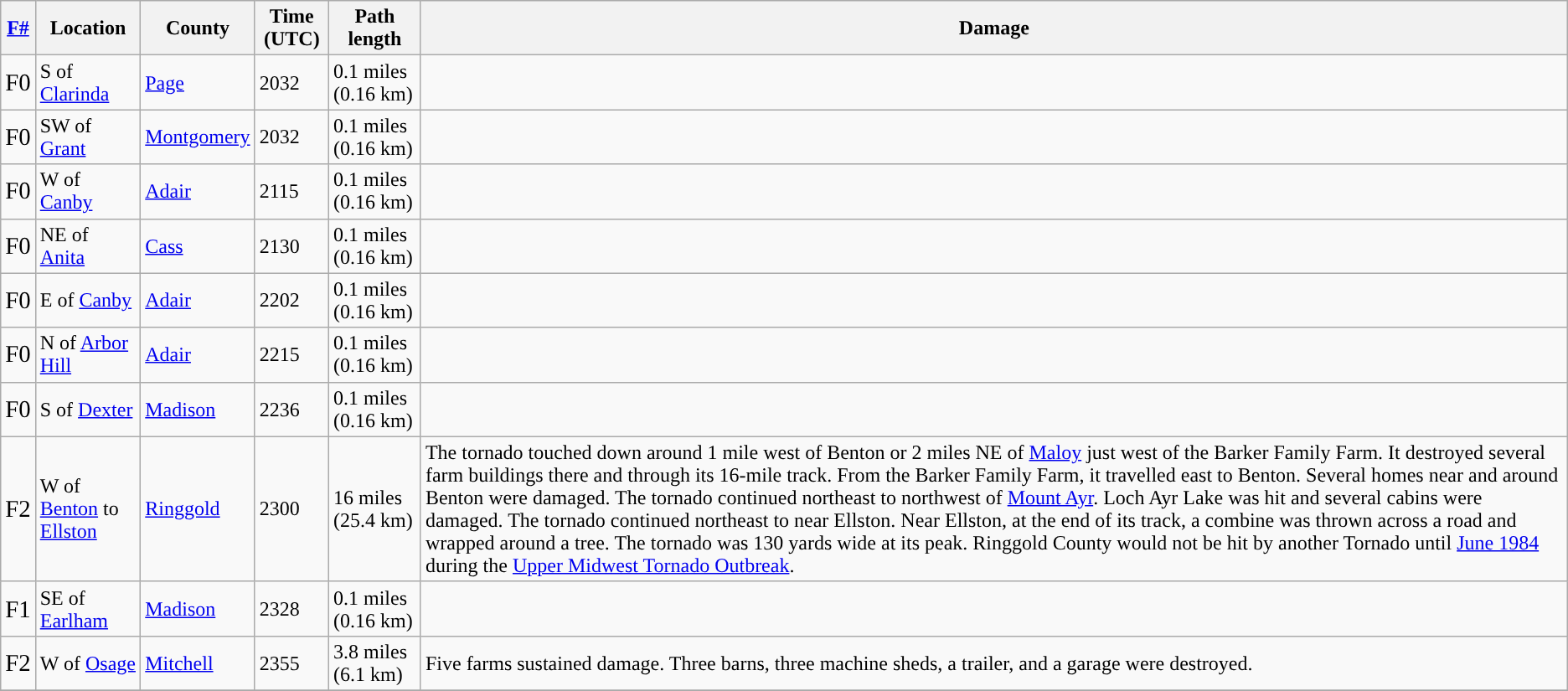<table class="wikitable">
<tr>
<th scope="col"><strong><a href='#'>F#</a></strong></th>
<th scope="col"><strong>Location</strong></th>
<th scope="col"><strong>County</strong></th>
<th scope="col"><strong>Time (UTC)</strong></th>
<th scope="col"><strong>Path length</strong></th>
<th scope="col"><strong>Damage</strong></th>
</tr>
<tr>
<td><big>F0</big></td>
<td>S of <a href='#'>Clarinda</a></td>
<td><a href='#'>Page</a></td>
<td>2032</td>
<td>0.1 miles <br>(0.16 km)</td>
<td></td>
</tr>
<tr>
<td><big>F0</big></td>
<td>SW of <a href='#'>Grant</a></td>
<td><a href='#'>Montgomery</a></td>
<td>2032</td>
<td>0.1 miles <br>(0.16 km)</td>
<td></td>
</tr>
<tr>
<td><big>F0</big></td>
<td>W of <a href='#'>Canby</a></td>
<td><a href='#'>Adair</a></td>
<td>2115</td>
<td>0.1 miles <br>(0.16 km)</td>
<td></td>
</tr>
<tr>
<td><big>F0</big></td>
<td>NE of <a href='#'>Anita</a></td>
<td><a href='#'>Cass</a></td>
<td>2130</td>
<td>0.1 miles <br>(0.16 km)</td>
<td></td>
</tr>
<tr>
<td><big>F0</big></td>
<td>E of <a href='#'>Canby</a></td>
<td><a href='#'>Adair</a></td>
<td>2202</td>
<td>0.1 miles <br>(0.16 km)</td>
<td></td>
</tr>
<tr>
<td><big>F0</big></td>
<td>N of <a href='#'>Arbor Hill</a></td>
<td><a href='#'>Adair</a></td>
<td>2215</td>
<td>0.1 miles <br>(0.16 km)</td>
<td></td>
</tr>
<tr>
<td><big>F0</big></td>
<td>S of <a href='#'>Dexter</a></td>
<td><a href='#'>Madison</a></td>
<td>2236</td>
<td>0.1 miles <br>(0.16 km)</td>
<td></td>
</tr>
<tr>
<td><big>F2</big></td>
<td>W of <a href='#'>Benton</a> to <a href='#'>Ellston</a></td>
<td><a href='#'>Ringgold</a></td>
<td>2300</td>
<td>16 miles <br>(25.4 km)</td>
<td>The tornado touched down around 1 mile west of Benton or 2 miles NE of <a href='#'>Maloy</a> just west of the Barker Family Farm. It destroyed several farm buildings there and through its 16-mile track. From the Barker Family Farm, it travelled east to Benton. Several homes near and around Benton were damaged. The tornado continued northeast to northwest of <a href='#'>Mount Ayr</a>. Loch Ayr Lake was hit and several cabins were damaged. The tornado continued northeast to near Ellston. Near Ellston, at the end of its track, a combine was thrown across a road and wrapped around a tree. The tornado was 130 yards wide at its peak. Ringgold County would not be hit by another Tornado until <a href='#'>June 1984</a> during the <a href='#'>Upper Midwest Tornado Outbreak</a>.</td>
</tr>
<tr>
<td><big>F1</big></td>
<td>SE of <a href='#'>Earlham</a></td>
<td><a href='#'>Madison</a></td>
<td>2328</td>
<td>0.1 miles <br>(0.16 km)</td>
<td></td>
</tr>
<tr>
<td><big>F2</big></td>
<td>W of <a href='#'>Osage</a></td>
<td><a href='#'>Mitchell</a></td>
<td>2355</td>
<td>3.8 miles <br>(6.1 km)</td>
<td>Five farms sustained damage. Three barns, three machine sheds, a trailer, and a garage were destroyed.</td>
</tr>
<tr>
</tr>
</table>
